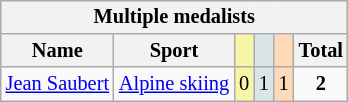<table class=wikitable style=font-size:85%;float:right;text-align:center>
<tr>
<th colspan=6><strong>Multiple medalists</strong></th>
</tr>
<tr>
<th>Name</th>
<th>Sport</th>
<td bgcolor=F7F6A8></td>
<td bgcolor=DCE5E5></td>
<td bgcolor=FFDAB9></td>
<th>Total</th>
</tr>
<tr>
<td><a href='#'>Jean Saubert</a></td>
<td><a href='#'>Alpine skiing</a></td>
<td bgcolor=F7F6A8>0</td>
<td bgcolor=DCE5E5>1</td>
<td bgcolor=FFDAB9>1</td>
<td><strong>2</strong></td>
</tr>
</table>
